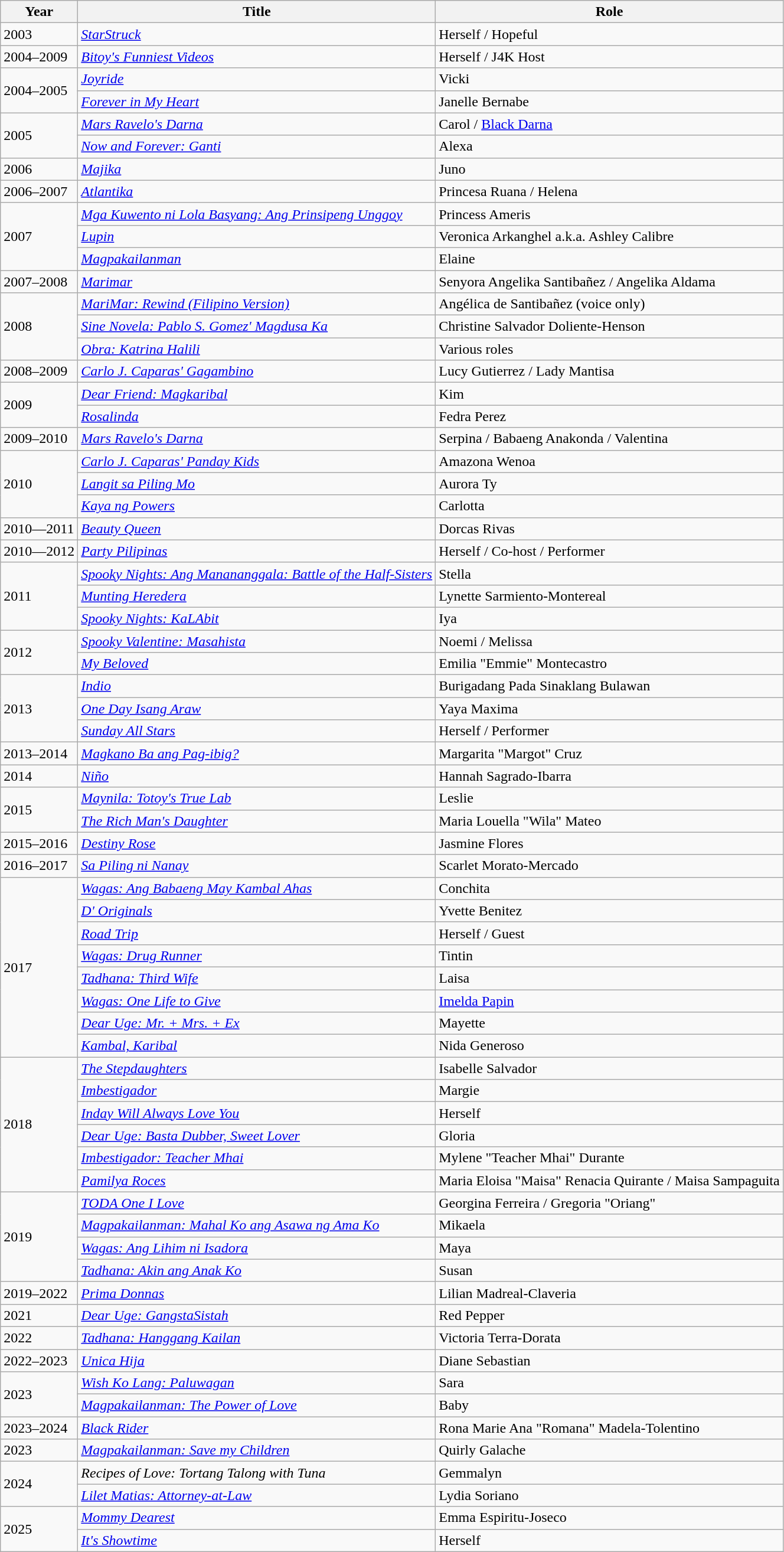<table class="wikitable sortable">
<tr>
<th>Year</th>
<th>Title</th>
<th>Role</th>
</tr>
<tr>
<td>2003</td>
<td><em><a href='#'>StarStruck</a></em></td>
<td>Herself / Hopeful</td>
</tr>
<tr>
<td>2004–2009</td>
<td><em><a href='#'>Bitoy's Funniest Videos</a></em></td>
<td>Herself / J4K Host</td>
</tr>
<tr>
<td rowspan="2">2004–2005</td>
<td><em><a href='#'>Joyride</a></em></td>
<td>Vicki</td>
</tr>
<tr>
<td><em><a href='#'>Forever in My Heart</a></em></td>
<td>Janelle Bernabe</td>
</tr>
<tr>
<td rowspan="2">2005</td>
<td><em><a href='#'>Mars Ravelo's Darna</a></em></td>
<td>Carol / <a href='#'>Black Darna</a></td>
</tr>
<tr>
<td><em><a href='#'>Now and Forever: Ganti</a></em></td>
<td>Alexa</td>
</tr>
<tr>
<td>2006</td>
<td><em><a href='#'>Majika</a></em></td>
<td>Juno</td>
</tr>
<tr>
<td>2006–2007</td>
<td><em><a href='#'>Atlantika</a></em></td>
<td>Princesa Ruana / Helena</td>
</tr>
<tr>
<td rowspan="3">2007</td>
<td><a href='#'><em>Mga Kuwento ni Lola Basyang: Ang Prinsipeng Unggoy</em></a></td>
<td>Princess Ameris</td>
</tr>
<tr>
<td><em><a href='#'>Lupin</a></em></td>
<td>Veronica Arkanghel a.k.a. Ashley Calibre</td>
</tr>
<tr>
<td><em><a href='#'>Magpakailanman</a></em></td>
<td>Elaine</td>
</tr>
<tr>
<td>2007–2008</td>
<td><em><a href='#'>Marimar</a></em></td>
<td>Senyora Angelika Santibañez / Angelika Aldama</td>
</tr>
<tr>
<td rowspan="3">2008</td>
<td><a href='#'><em>MariMar: Rewind (Filipino Version)</em></a></td>
<td>Angélica de Santibañez (voice only) </td>
</tr>
<tr>
<td><em><a href='#'>Sine Novela: Pablo S. Gomez' Magdusa Ka</a></em></td>
<td>Christine Salvador Doliente-Henson</td>
</tr>
<tr>
<td><a href='#'><em>Obra: Katrina Halili</em></a></td>
<td>Various roles</td>
</tr>
<tr>
<td>2008–2009</td>
<td><em><a href='#'>Carlo J. Caparas' Gagambino</a></em></td>
<td>Lucy Gutierrez / Lady Mantisa</td>
</tr>
<tr>
<td rowspan="2">2009</td>
<td><a href='#'><em>Dear Friend: Magkaribal</em></a></td>
<td>Kim</td>
</tr>
<tr>
<td><em><a href='#'>Rosalinda</a></em></td>
<td>Fedra Perez</td>
</tr>
<tr>
<td>2009–2010</td>
<td><em><a href='#'>Mars Ravelo's Darna</a></em></td>
<td>Serpina / Babaeng Anakonda / Valentina</td>
</tr>
<tr>
<td rowspan="3">2010</td>
<td><em><a href='#'>Carlo J. Caparas' Panday Kids</a></em></td>
<td>Amazona Wenoa</td>
</tr>
<tr>
<td><em><a href='#'>Langit sa Piling Mo</a></em></td>
<td>Aurora Ty</td>
</tr>
<tr>
<td><em><a href='#'>Kaya ng Powers</a></em></td>
<td>Carlotta</td>
</tr>
<tr>
<td>2010—2011</td>
<td><em><a href='#'>Beauty Queen</a></em></td>
<td>Dorcas Rivas</td>
</tr>
<tr>
<td>2010—2012</td>
<td><em><a href='#'>Party Pilipinas</a></em></td>
<td>Herself / Co-host / Performer</td>
</tr>
<tr>
<td rowspan="3">2011</td>
<td><a href='#'><em>Spooky Nights: Ang Manananggala: Battle of the Half-Sisters</em></a></td>
<td>Stella</td>
</tr>
<tr>
<td><em><a href='#'>Munting Heredera</a></em></td>
<td>Lynette Sarmiento-Montereal</td>
</tr>
<tr>
<td><a href='#'><em>Spooky Nights: KaLAbit</em></a></td>
<td>Iya</td>
</tr>
<tr>
<td rowspan="2">2012</td>
<td><a href='#'><em>Spooky Valentine: Masahista</em></a></td>
<td>Noemi / Melissa</td>
</tr>
<tr>
<td><em><a href='#'>My Beloved</a></em></td>
<td>Emilia "Emmie" Montecastro</td>
</tr>
<tr>
<td rowspan="3">2013</td>
<td><em><a href='#'>Indio</a></em></td>
<td>Burigadang Pada Sinaklang Bulawan</td>
</tr>
<tr>
<td><em><a href='#'>One Day Isang Araw</a></em></td>
<td>Yaya Maxima</td>
</tr>
<tr>
<td><em><a href='#'>Sunday All Stars</a></em></td>
<td>Herself / Performer</td>
</tr>
<tr>
<td>2013–2014</td>
<td><em><a href='#'>Magkano Ba ang Pag-ibig?</a></em></td>
<td>Margarita "Margot" Cruz</td>
</tr>
<tr>
<td>2014</td>
<td><em><a href='#'>Niño</a></em></td>
<td>Hannah Sagrado-Ibarra</td>
</tr>
<tr>
<td rowspan="2">2015</td>
<td><a href='#'><em>Maynila: Totoy's True Lab</em></a></td>
<td>Leslie</td>
</tr>
<tr>
<td><em><a href='#'>The Rich Man's Daughter</a></em></td>
<td>Maria Louella "Wila" Mateo</td>
</tr>
<tr>
<td>2015–2016</td>
<td><em><a href='#'>Destiny Rose</a></em></td>
<td>Jasmine Flores</td>
</tr>
<tr>
<td>2016–2017</td>
<td><em><a href='#'>Sa Piling ni Nanay</a></em></td>
<td>Scarlet Morato-Mercado</td>
</tr>
<tr>
<td rowspan="8">2017</td>
<td><a href='#'><em>Wagas: Ang Babaeng May Kambal Ahas</em></a></td>
<td>Conchita</td>
</tr>
<tr>
<td><em><a href='#'>D' Originals</a></em></td>
<td>Yvette Benitez</td>
</tr>
<tr>
<td><a href='#'><em>Road Trip</em></a></td>
<td>Herself / Guest</td>
</tr>
<tr>
<td><a href='#'><em>Wagas: Drug Runner</em></a></td>
<td>Tintin</td>
</tr>
<tr>
<td><a href='#'><em>Tadhana: Third Wife</em></a></td>
<td>Laisa</td>
</tr>
<tr>
<td><a href='#'><em>Wagas: One Life to Give</em></a></td>
<td><a href='#'>Imelda Papin</a></td>
</tr>
<tr>
<td><a href='#'><em>Dear Uge: Mr. + Mrs. + Ex</em></a></td>
<td>Mayette</td>
</tr>
<tr>
<td><em><a href='#'>Kambal, Karibal</a></em></td>
<td>Nida Generoso</td>
</tr>
<tr>
<td rowspan="6">2018</td>
<td><em><a href='#'>The Stepdaughters</a></em></td>
<td>Isabelle Salvador</td>
</tr>
<tr>
<td><em><a href='#'>Imbestigador</a></em></td>
<td>Margie</td>
</tr>
<tr>
<td><em><a href='#'>Inday Will Always Love You</a></em></td>
<td>Herself</td>
</tr>
<tr>
<td><em><a href='#'>Dear Uge: Basta Dubber, Sweet Lover</a></em></td>
<td>Gloria</td>
</tr>
<tr>
<td><a href='#'><em>Imbestigador: Teacher Mhai</em></a></td>
<td>Mylene "Teacher Mhai" Durante</td>
</tr>
<tr>
<td><em><a href='#'>Pamilya Roces</a></em></td>
<td>Maria Eloisa "Maisa" Renacia Quirante / Maisa Sampaguita</td>
</tr>
<tr>
<td rowspan="4">2019</td>
<td><em><a href='#'>TODA One I Love</a></em></td>
<td>Georgina Ferreira / Gregoria "Oriang"</td>
</tr>
<tr>
<td><a href='#'><em>Magpakailanman: Mahal Ko ang Asawa ng Ama Ko</em></a></td>
<td>Mikaela</td>
</tr>
<tr>
<td><a href='#'><em>Wagas: Ang Lihim ni Isadora</em></a></td>
<td>Maya</td>
</tr>
<tr>
<td><a href='#'><em>Tadhana: Akin ang Anak Ko</em></a></td>
<td>Susan</td>
</tr>
<tr>
<td>2019–2022</td>
<td><em><a href='#'>Prima Donnas</a></em></td>
<td>Lilian Madreal-Claveria</td>
</tr>
<tr>
<td>2021</td>
<td><em><a href='#'>Dear Uge: GangstaSistah</a></em></td>
<td>Red Pepper</td>
</tr>
<tr>
<td>2022</td>
<td><a href='#'><em>Tadhana: Hanggang Kailan</em></a></td>
<td>Victoria Terra-Dorata</td>
</tr>
<tr>
<td>2022–2023</td>
<td><em><a href='#'>Unica Hija</a></em></td>
<td>Diane Sebastian</td>
</tr>
<tr>
<td rowspan="2">2023</td>
<td><em><a href='#'>Wish Ko Lang: Paluwagan</a></em></td>
<td>Sara</td>
</tr>
<tr>
<td><em><a href='#'>Magpakailanman: The Power of Love</a></em></td>
<td>Baby</td>
</tr>
<tr>
<td>2023–2024</td>
<td><em><a href='#'>Black Rider</a></em></td>
<td>Rona Marie Ana "Romana" Madela-Tolentino</td>
</tr>
<tr>
<td>2023</td>
<td><em><a href='#'>Magpakailanman: Save my Children</a></em></td>
<td>Quirly Galache</td>
</tr>
<tr>
<td rowspan="2">2024</td>
<td><em>Recipes of Love: Tortang Talong with Tuna</em></td>
<td>Gemmalyn</td>
</tr>
<tr>
<td><em><a href='#'>Lilet Matias: Attorney-at-Law</a></em></td>
<td>Lydia Soriano</td>
</tr>
<tr>
<td rowspan="2">2025</td>
<td><em><a href='#'>Mommy Dearest</a></em></td>
<td>Emma Espiritu-Joseco</td>
</tr>
<tr>
<td><em><a href='#'>It's Showtime</a></em></td>
<td>Herself</td>
</tr>
</table>
